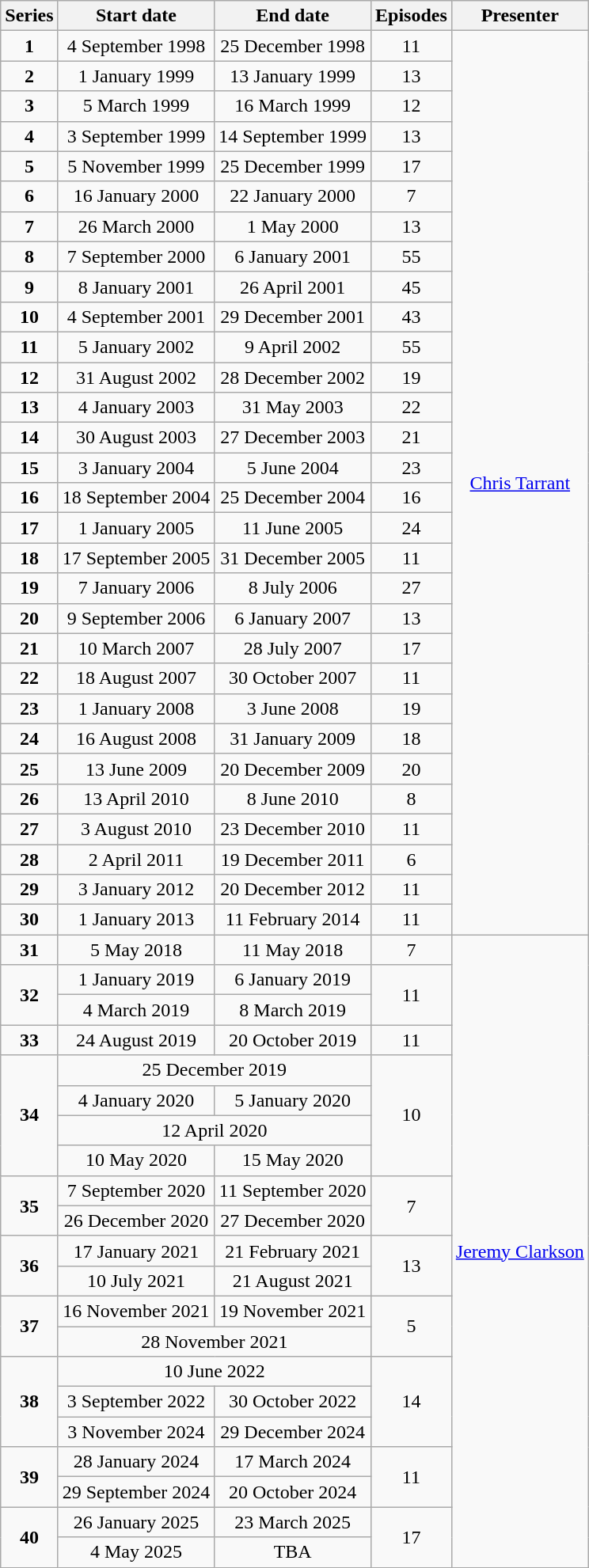<table class="wikitable" style="text-align:center;">
<tr>
<th>Series</th>
<th>Start date</th>
<th>End date</th>
<th>Episodes</th>
<th>Presenter</th>
</tr>
<tr>
<td><strong>1</strong></td>
<td>4 September 1998</td>
<td>25 December 1998</td>
<td>11</td>
<td rowspan="30"><a href='#'>Chris Tarrant</a></td>
</tr>
<tr>
<td><strong>2</strong></td>
<td>1 January 1999</td>
<td>13 January 1999</td>
<td>13</td>
</tr>
<tr>
<td><strong>3</strong></td>
<td>5 March 1999</td>
<td>16 March 1999</td>
<td>12</td>
</tr>
<tr>
<td><strong>4</strong></td>
<td>3 September 1999</td>
<td>14 September 1999</td>
<td>13</td>
</tr>
<tr>
<td><strong>5</strong></td>
<td>5 November 1999</td>
<td>25 December 1999</td>
<td>17</td>
</tr>
<tr>
<td><strong>6</strong></td>
<td>16 January 2000</td>
<td>22 January 2000</td>
<td>7</td>
</tr>
<tr>
<td><strong>7</strong></td>
<td>26 March 2000</td>
<td>1 May 2000</td>
<td>13</td>
</tr>
<tr>
<td><strong>8</strong></td>
<td>7 September 2000</td>
<td>6 January 2001</td>
<td>55</td>
</tr>
<tr>
<td><strong>9</strong></td>
<td>8 January 2001</td>
<td>26 April 2001</td>
<td>45</td>
</tr>
<tr>
<td><strong>10</strong></td>
<td>4 September 2001</td>
<td>29 December 2001</td>
<td>43</td>
</tr>
<tr>
<td><strong>11</strong></td>
<td>5 January 2002</td>
<td>9 April 2002</td>
<td>55</td>
</tr>
<tr>
<td><strong>12</strong></td>
<td>31 August 2002</td>
<td>28 December 2002</td>
<td>19</td>
</tr>
<tr>
<td><strong>13</strong></td>
<td>4 January 2003</td>
<td>31 May 2003</td>
<td>22</td>
</tr>
<tr>
<td><strong>14</strong></td>
<td>30 August 2003</td>
<td>27 December 2003</td>
<td>21</td>
</tr>
<tr>
<td><strong>15</strong></td>
<td>3 January 2004</td>
<td>5 June 2004</td>
<td>23</td>
</tr>
<tr>
<td><strong>16</strong></td>
<td>18 September 2004</td>
<td>25 December 2004</td>
<td>16</td>
</tr>
<tr>
<td><strong>17</strong></td>
<td>1 January 2005</td>
<td>11 June 2005</td>
<td>24</td>
</tr>
<tr>
<td><strong>18</strong></td>
<td>17 September 2005</td>
<td>31 December 2005</td>
<td>11</td>
</tr>
<tr>
<td><strong>19</strong></td>
<td>7 January 2006</td>
<td>8 July 2006</td>
<td>27</td>
</tr>
<tr>
<td><strong>20</strong></td>
<td>9 September 2006</td>
<td>6 January 2007</td>
<td>13</td>
</tr>
<tr>
<td><strong>21</strong></td>
<td>10 March 2007</td>
<td>28 July 2007</td>
<td>17</td>
</tr>
<tr>
<td><strong>22</strong></td>
<td>18 August 2007</td>
<td>30 October 2007</td>
<td>11</td>
</tr>
<tr>
<td><strong>23</strong></td>
<td>1 January 2008</td>
<td>3 June 2008</td>
<td>19</td>
</tr>
<tr>
<td><strong>24</strong></td>
<td>16 August 2008</td>
<td>31 January 2009</td>
<td>18</td>
</tr>
<tr>
<td><strong>25</strong></td>
<td>13 June 2009</td>
<td>20 December 2009</td>
<td>20</td>
</tr>
<tr>
<td><strong>26</strong></td>
<td>13 April 2010</td>
<td>8 June 2010</td>
<td>8</td>
</tr>
<tr>
<td><strong>27</strong></td>
<td>3 August 2010</td>
<td>23 December 2010</td>
<td>11</td>
</tr>
<tr>
<td><strong>28</strong></td>
<td>2 April 2011</td>
<td>19 December 2011</td>
<td>6</td>
</tr>
<tr>
<td><strong>29</strong></td>
<td>3 January 2012</td>
<td>20 December 2012</td>
<td>11</td>
</tr>
<tr>
<td><strong>30</strong></td>
<td>1 January 2013</td>
<td>11 February 2014</td>
<td>11</td>
</tr>
<tr>
<td><strong>31</strong></td>
<td>5 May 2018</td>
<td>11 May 2018</td>
<td>7</td>
<td rowspan="22"><a href='#'>Jeremy Clarkson</a></td>
</tr>
<tr>
<td rowspan="2"><strong>32</strong></td>
<td>1 January 2019</td>
<td>6 January 2019</td>
<td rowspan="2">11</td>
</tr>
<tr>
<td>4 March 2019</td>
<td>8 March 2019</td>
</tr>
<tr>
<td><strong>33</strong></td>
<td>24 August 2019</td>
<td>20 October 2019</td>
<td>11</td>
</tr>
<tr>
<td rowspan="4"><strong>34</strong></td>
<td colspan="2">25 December 2019</td>
<td rowspan="4">10</td>
</tr>
<tr>
<td>4 January 2020</td>
<td>5 January 2020</td>
</tr>
<tr>
<td colspan="2">12 April 2020</td>
</tr>
<tr>
<td>10 May 2020</td>
<td>15 May 2020</td>
</tr>
<tr>
<td rowspan="2"><strong>35</strong></td>
<td>7 September 2020</td>
<td>11 September 2020</td>
<td rowspan="2">7</td>
</tr>
<tr>
<td>26 December 2020</td>
<td>27 December 2020</td>
</tr>
<tr>
<td rowspan="2"><strong>36</strong></td>
<td>17 January 2021</td>
<td>21 February 2021</td>
<td rowspan="2">13</td>
</tr>
<tr>
<td>10 July 2021</td>
<td>21 August 2021</td>
</tr>
<tr>
<td rowspan="2"><strong>37</strong></td>
<td>16 November 2021</td>
<td>19 November 2021</td>
<td rowspan="2">5</td>
</tr>
<tr>
<td colspan="2">28 November 2021</td>
</tr>
<tr>
<td rowspan="3"><strong>38</strong></td>
<td colspan="2">10 June 2022</td>
<td rowspan="3">14</td>
</tr>
<tr>
<td>3 September 2022</td>
<td>30 October 2022</td>
</tr>
<tr>
<td>3 November 2024</td>
<td>29 December 2024</td>
</tr>
<tr>
<td rowspan="2"><strong>39</strong></td>
<td>28 January 2024</td>
<td>17 March 2024</td>
<td rowspan="2">11</td>
</tr>
<tr>
<td>29 September 2024</td>
<td>20 October 2024</td>
</tr>
<tr>
<td rowspan="2"><strong>40</strong></td>
<td>26 January 2025</td>
<td>23 March 2025</td>
<td rowspan="2">17</td>
</tr>
<tr>
<td>4 May 2025</td>
<td>TBA</td>
</tr>
</table>
